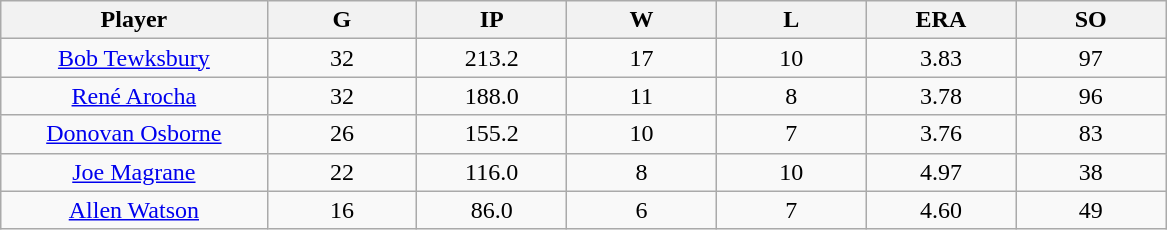<table class="wikitable sortable">
<tr>
<th bgcolor="#DDDDFF" width="16%">Player</th>
<th bgcolor="#DDDDFF" width="9%">G</th>
<th bgcolor="#DDDDFF" width="9%">IP</th>
<th bgcolor="#DDDDFF" width="9%">W</th>
<th bgcolor="#DDDDFF" width="9%">L</th>
<th bgcolor="#DDDDFF" width="9%">ERA</th>
<th bgcolor="#DDDDFF" width="9%">SO</th>
</tr>
<tr align="center">
<td><a href='#'>Bob Tewksbury</a></td>
<td>32</td>
<td>213.2</td>
<td>17</td>
<td>10</td>
<td>3.83</td>
<td>97</td>
</tr>
<tr align="center">
<td><a href='#'>René Arocha</a></td>
<td>32</td>
<td>188.0</td>
<td>11</td>
<td>8</td>
<td>3.78</td>
<td>96</td>
</tr>
<tr align="center">
<td><a href='#'>Donovan Osborne</a></td>
<td>26</td>
<td>155.2</td>
<td>10</td>
<td>7</td>
<td>3.76</td>
<td>83</td>
</tr>
<tr align="center">
<td><a href='#'>Joe Magrane</a></td>
<td>22</td>
<td>116.0</td>
<td>8</td>
<td>10</td>
<td>4.97</td>
<td>38</td>
</tr>
<tr align="center">
<td><a href='#'>Allen Watson</a></td>
<td>16</td>
<td>86.0</td>
<td>6</td>
<td>7</td>
<td>4.60</td>
<td>49</td>
</tr>
</table>
